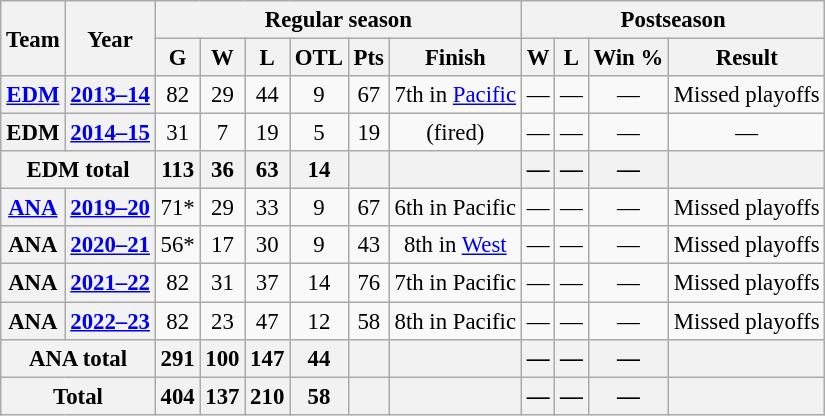<table class="wikitable" style="font-size:95%; text-align:center;">
<tr>
<th rowspan="2">Team</th>
<th rowspan="2">Year</th>
<th colspan="6">Regular season</th>
<th colspan="4">Postseason</th>
</tr>
<tr>
<th>G</th>
<th>W</th>
<th>L</th>
<th>OTL</th>
<th>Pts</th>
<th>Finish</th>
<th>W</th>
<th>L</th>
<th>Win %</th>
<th>Result</th>
</tr>
<tr>
<th><a href='#'>EDM</a></th>
<th><a href='#'>2013–14</a></th>
<td>82</td>
<td>29</td>
<td>44</td>
<td>9</td>
<td>67</td>
<td>7th in <a href='#'>Pacific</a></td>
<td>—</td>
<td>—</td>
<td>—</td>
<td>Missed playoffs</td>
</tr>
<tr>
<th>EDM</th>
<th><a href='#'>2014–15</a></th>
<td>31</td>
<td>7</td>
<td>19</td>
<td>5</td>
<td>19</td>
<td>(fired)</td>
<td>—</td>
<td>—</td>
<td>—</td>
<td>—</td>
</tr>
<tr>
<th colspan="2">EDM total</th>
<th>113</th>
<th>36</th>
<th>63</th>
<th>14</th>
<th> </th>
<th> </th>
<th>—</th>
<th>—</th>
<th>—</th>
<th></th>
</tr>
<tr>
<th><a href='#'>ANA</a></th>
<th><a href='#'>2019–20</a></th>
<td>71*</td>
<td>29</td>
<td>33</td>
<td>9</td>
<td>67</td>
<td>6th in Pacific</td>
<td>—</td>
<td>—</td>
<td>—</td>
<td>Missed playoffs</td>
</tr>
<tr>
<th>ANA</th>
<th><a href='#'>2020–21</a></th>
<td>56*</td>
<td>17</td>
<td>30</td>
<td>9</td>
<td>43</td>
<td>8th in <a href='#'>West</a></td>
<td>—</td>
<td>—</td>
<td>—</td>
<td>Missed playoffs</td>
</tr>
<tr>
<th>ANA</th>
<th><a href='#'>2021–22</a></th>
<td>82</td>
<td>31</td>
<td>37</td>
<td>14</td>
<td>76</td>
<td>7th in Pacific</td>
<td>—</td>
<td>—</td>
<td>—</td>
<td>Missed playoffs</td>
</tr>
<tr>
<th>ANA</th>
<th><a href='#'>2022–23</a></th>
<td>82</td>
<td>23</td>
<td>47</td>
<td>12</td>
<td>58</td>
<td>8th in Pacific</td>
<td>—</td>
<td>—</td>
<td>—</td>
<td>Missed playoffs</td>
</tr>
<tr>
<th colspan="2">ANA total</th>
<th>291</th>
<th>100</th>
<th>147</th>
<th>44</th>
<th> </th>
<th> </th>
<th>—</th>
<th>—</th>
<th>—</th>
<th></th>
</tr>
<tr>
<th colspan="2">Total</th>
<th>404</th>
<th>137</th>
<th>210</th>
<th>58</th>
<th> </th>
<th> </th>
<th>—</th>
<th>—</th>
<th>—</th>
<th> </th>
</tr>
</table>
